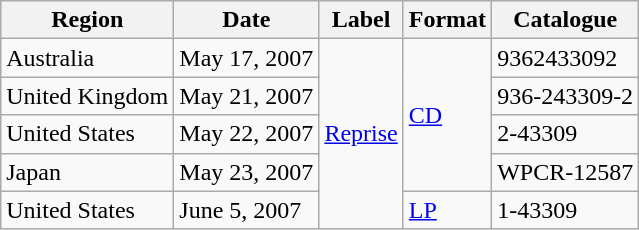<table class="wikitable">
<tr>
<th>Region</th>
<th>Date</th>
<th>Label</th>
<th>Format</th>
<th>Catalogue</th>
</tr>
<tr>
<td>Australia</td>
<td>May 17, 2007</td>
<td rowspan="5"><a href='#'>Reprise</a></td>
<td rowspan="4"><a href='#'>CD</a></td>
<td>9362433092</td>
</tr>
<tr>
<td>United Kingdom</td>
<td>May 21, 2007</td>
<td>936-243309-2</td>
</tr>
<tr>
<td>United States</td>
<td>May 22, 2007</td>
<td>2-43309</td>
</tr>
<tr>
<td>Japan</td>
<td>May 23, 2007</td>
<td>WPCR-12587</td>
</tr>
<tr>
<td>United States</td>
<td>June 5, 2007</td>
<td><a href='#'>LP</a></td>
<td>1-43309</td>
</tr>
</table>
